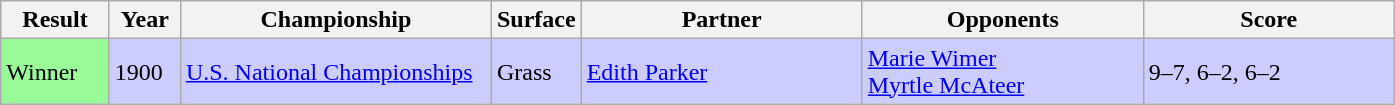<table class="sortable wikitable">
<tr>
<th style="width:65px">Result</th>
<th style="width:40px">Year</th>
<th style="width:200px">Championship</th>
<th style="width:50px">Surface</th>
<th style="width:180px">Partner</th>
<th style="width:180px">Opponents</th>
<th style="width:160px" class="unsortable">Score</th>
</tr>
<tr bgcolor="#CCCCFF">
<td style="background:#98fb98;">Winner</td>
<td>1900</td>
<td><a href='#'>U.S. National Championships</a></td>
<td>Grass</td>
<td> <a href='#'>Edith Parker</a></td>
<td> <a href='#'>Marie Wimer</a><br>  <a href='#'>Myrtle McAteer</a></td>
<td>9–7, 6–2, 6–2</td>
</tr>
</table>
